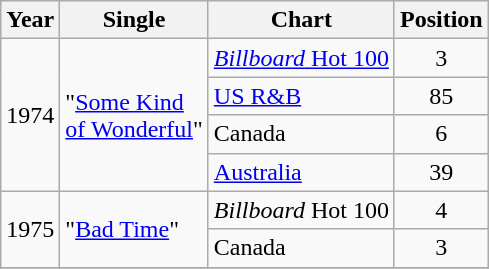<table class="wikitable">
<tr>
<th>Year</th>
<th>Single</th>
<th>Chart</th>
<th>Position</th>
</tr>
<tr>
<td rowspan="4">1974</td>
<td rowspan="4">"<a href='#'>Some Kind<br>of Wonderful</a>"</td>
<td><a href='#'><em>Billboard</em> Hot 100</a></td>
<td align="center">3</td>
</tr>
<tr>
<td><a href='#'>US R&B</a></td>
<td align="center">85</td>
</tr>
<tr>
<td>Canada</td>
<td align="center">6</td>
</tr>
<tr>
<td><a href='#'>Australia</a></td>
<td align="center">39</td>
</tr>
<tr>
<td rowspan="2">1975</td>
<td rowspan="2">"<a href='#'>Bad Time</a>"</td>
<td><em>Billboard</em> Hot 100</td>
<td align="center">4</td>
</tr>
<tr>
<td>Canada</td>
<td align="center">3</td>
</tr>
<tr>
</tr>
</table>
